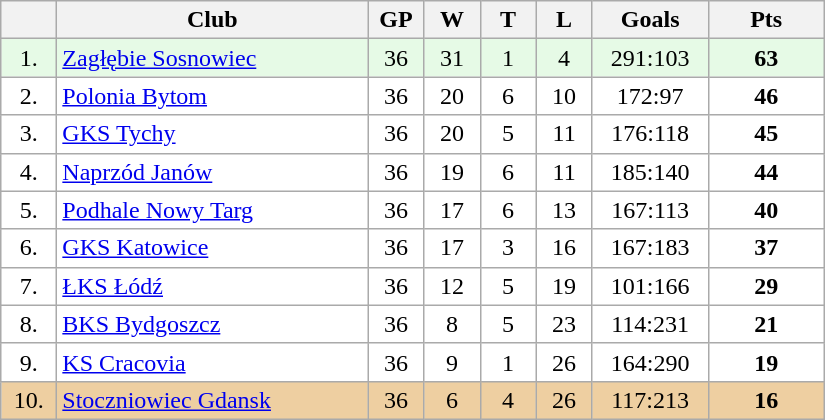<table class="wikitable">
<tr>
<th width="30"></th>
<th width="200">Club</th>
<th width="30">GP</th>
<th width="30">W</th>
<th width="30">T</th>
<th width="30">L</th>
<th width="70">Goals</th>
<th width="70">Pts</th>
</tr>
<tr bgcolor="#e6fae6" align="center">
<td>1.</td>
<td align="left"><a href='#'>Zagłębie Sosnowiec</a></td>
<td>36</td>
<td>31</td>
<td>1</td>
<td>4</td>
<td>291:103</td>
<td><strong>63</strong></td>
</tr>
<tr bgcolor="#FFFFFF" align="center">
<td>2.</td>
<td align="left"><a href='#'>Polonia Bytom</a></td>
<td>36</td>
<td>20</td>
<td>6</td>
<td>10</td>
<td>172:97</td>
<td><strong>46</strong></td>
</tr>
<tr bgcolor="#FFFFFF" align="center">
<td>3.</td>
<td align="left"><a href='#'>GKS Tychy</a></td>
<td>36</td>
<td>20</td>
<td>5</td>
<td>11</td>
<td>176:118</td>
<td><strong>45</strong></td>
</tr>
<tr bgcolor="#FFFFFF" align="center">
<td>4.</td>
<td align="left"><a href='#'>Naprzód Janów</a></td>
<td>36</td>
<td>19</td>
<td>6</td>
<td>11</td>
<td>185:140</td>
<td><strong>44</strong></td>
</tr>
<tr bgcolor="#FFFFFF" align="center">
<td>5.</td>
<td align="left"><a href='#'>Podhale Nowy Targ</a></td>
<td>36</td>
<td>17</td>
<td>6</td>
<td>13</td>
<td>167:113</td>
<td><strong>40</strong></td>
</tr>
<tr bgcolor="#FFFFFF" align="center">
<td>6.</td>
<td align="left"><a href='#'>GKS Katowice</a></td>
<td>36</td>
<td>17</td>
<td>3</td>
<td>16</td>
<td>167:183</td>
<td><strong>37</strong></td>
</tr>
<tr bgcolor="#FFFFFF" align="center">
<td>7.</td>
<td align="left"><a href='#'>ŁKS Łódź</a></td>
<td>36</td>
<td>12</td>
<td>5</td>
<td>19</td>
<td>101:166</td>
<td><strong>29</strong></td>
</tr>
<tr bgcolor="#FFFFFF" align="center">
<td>8.</td>
<td align="left"><a href='#'>BKS Bydgoszcz</a></td>
<td>36</td>
<td>8</td>
<td>5</td>
<td>23</td>
<td>114:231</td>
<td><strong>21</strong></td>
</tr>
<tr bgcolor="#FFFFFF" align="center">
<td>9.</td>
<td align="left"><a href='#'>KS Cracovia</a></td>
<td>36</td>
<td>9</td>
<td>1</td>
<td>26</td>
<td>164:290</td>
<td><strong>19</strong></td>
</tr>
<tr bgcolor="#EECFA1" align="center">
<td>10.</td>
<td align="left"><a href='#'>Stoczniowiec Gdansk</a></td>
<td>36</td>
<td>6</td>
<td>4</td>
<td>26</td>
<td>117:213</td>
<td><strong>16</strong></td>
</tr>
</table>
